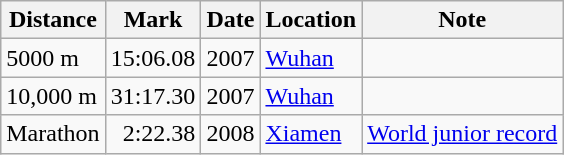<table class="wikitable">
<tr>
<th>Distance</th>
<th>Mark</th>
<th>Date</th>
<th>Location</th>
<th>Note</th>
</tr>
<tr>
<td>5000 m</td>
<td align=right>15:06.08</td>
<td align=right>2007</td>
<td><a href='#'>Wuhan</a></td>
<td></td>
</tr>
<tr>
<td>10,000 m</td>
<td align=right>31:17.30</td>
<td align=right>2007</td>
<td><a href='#'>Wuhan</a></td>
<td></td>
</tr>
<tr>
<td>Marathon</td>
<td align=right>2:22.38</td>
<td align=right>2008</td>
<td><a href='#'>Xiamen</a></td>
<td><a href='#'>World junior record</a></td>
</tr>
</table>
